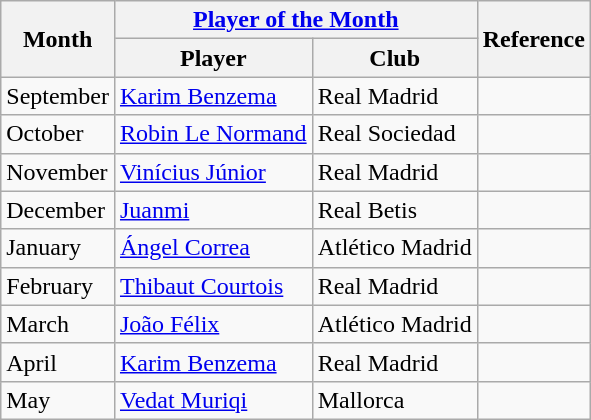<table class="wikitable">
<tr>
<th rowspan="2">Month</th>
<th colspan="2"><a href='#'>Player of the Month</a></th>
<th rowspan="2">Reference</th>
</tr>
<tr>
<th>Player</th>
<th>Club</th>
</tr>
<tr>
<td>September</td>
<td> <a href='#'>Karim Benzema</a></td>
<td>Real Madrid</td>
<td align=center></td>
</tr>
<tr>
<td>October</td>
<td> <a href='#'>Robin Le Normand</a></td>
<td>Real Sociedad</td>
<td align=center></td>
</tr>
<tr>
<td>November</td>
<td> <a href='#'>Vinícius Júnior</a></td>
<td>Real Madrid</td>
<td align=center></td>
</tr>
<tr>
<td>December</td>
<td> <a href='#'>Juanmi</a></td>
<td>Real Betis</td>
<td align=center></td>
</tr>
<tr>
<td>January</td>
<td> <a href='#'>Ángel Correa</a></td>
<td>Atlético Madrid</td>
<td align=center></td>
</tr>
<tr>
<td>February</td>
<td> <a href='#'>Thibaut Courtois</a></td>
<td>Real Madrid</td>
<td align=center></td>
</tr>
<tr>
<td>March</td>
<td> <a href='#'>João Félix</a></td>
<td>Atlético Madrid</td>
<td align=center></td>
</tr>
<tr>
<td>April</td>
<td> <a href='#'>Karim Benzema</a></td>
<td>Real Madrid</td>
<td align=center></td>
</tr>
<tr>
<td>May</td>
<td> <a href='#'>Vedat Muriqi</a></td>
<td>Mallorca</td>
<td align=center></td>
</tr>
</table>
